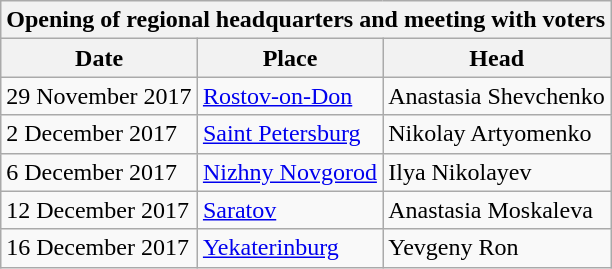<table class="wikitable">
<tr>
<th colspan=3>Opening of regional headquarters and meeting with voters</th>
</tr>
<tr>
<th>Date</th>
<th>Place</th>
<th>Head</th>
</tr>
<tr>
<td>29 November 2017</td>
<td><a href='#'>Rostov-on-Don</a></td>
<td>Anastasia Shevchenko</td>
</tr>
<tr>
<td>2 December 2017</td>
<td><a href='#'>Saint Petersburg</a></td>
<td>Nikolay Artyomenko</td>
</tr>
<tr>
<td>6 December 2017</td>
<td><a href='#'>Nizhny Novgorod</a></td>
<td>Ilya Nikolayev</td>
</tr>
<tr>
<td>12 December 2017</td>
<td><a href='#'>Saratov</a></td>
<td>Anastasia Moskaleva</td>
</tr>
<tr>
<td>16 December 2017</td>
<td><a href='#'>Yekaterinburg</a></td>
<td>Yevgeny Ron</td>
</tr>
</table>
